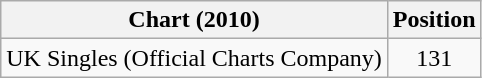<table class="wikitable">
<tr>
<th>Chart (2010)</th>
<th>Position</th>
</tr>
<tr>
<td>UK Singles (Official Charts Company)</td>
<td style="text-align:center;">131</td>
</tr>
</table>
